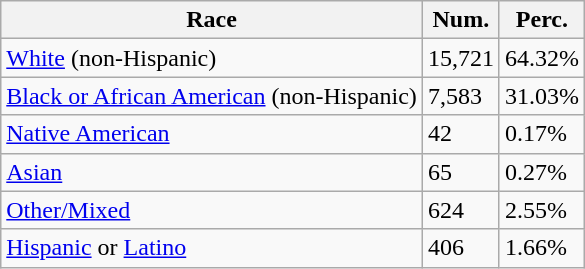<table class="wikitable">
<tr>
<th>Race</th>
<th>Num.</th>
<th>Perc.</th>
</tr>
<tr>
<td><a href='#'>White</a> (non-Hispanic)</td>
<td>15,721</td>
<td>64.32%</td>
</tr>
<tr>
<td><a href='#'>Black or African American</a> (non-Hispanic)</td>
<td>7,583</td>
<td>31.03%</td>
</tr>
<tr>
<td><a href='#'>Native American</a></td>
<td>42</td>
<td>0.17%</td>
</tr>
<tr>
<td><a href='#'>Asian</a></td>
<td>65</td>
<td>0.27%</td>
</tr>
<tr>
<td><a href='#'>Other/Mixed</a></td>
<td>624</td>
<td>2.55%</td>
</tr>
<tr>
<td><a href='#'>Hispanic</a> or <a href='#'>Latino</a></td>
<td>406</td>
<td>1.66%</td>
</tr>
</table>
